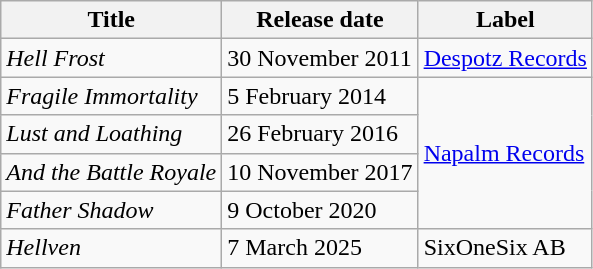<table class="wikitable">
<tr>
<th>Title</th>
<th>Release date</th>
<th>Label</th>
</tr>
<tr>
<td><em>Hell Frost</em></td>
<td>30 November 2011</td>
<td><a href='#'>Despotz Records</a></td>
</tr>
<tr>
<td><em>Fragile Immortality</em></td>
<td>5 February 2014</td>
<td rowspan="4"><a href='#'>Napalm Records</a></td>
</tr>
<tr>
<td><em>Lust and Loathing</em></td>
<td>26 February 2016</td>
</tr>
<tr>
<td><em>And the Battle Royale</em></td>
<td>10 November 2017</td>
</tr>
<tr>
<td><em>Father Shadow</em></td>
<td>9 October 2020</td>
</tr>
<tr>
<td><em>Hellven</em></td>
<td>7 March 2025</td>
<td>SixOneSix AB</td>
</tr>
</table>
